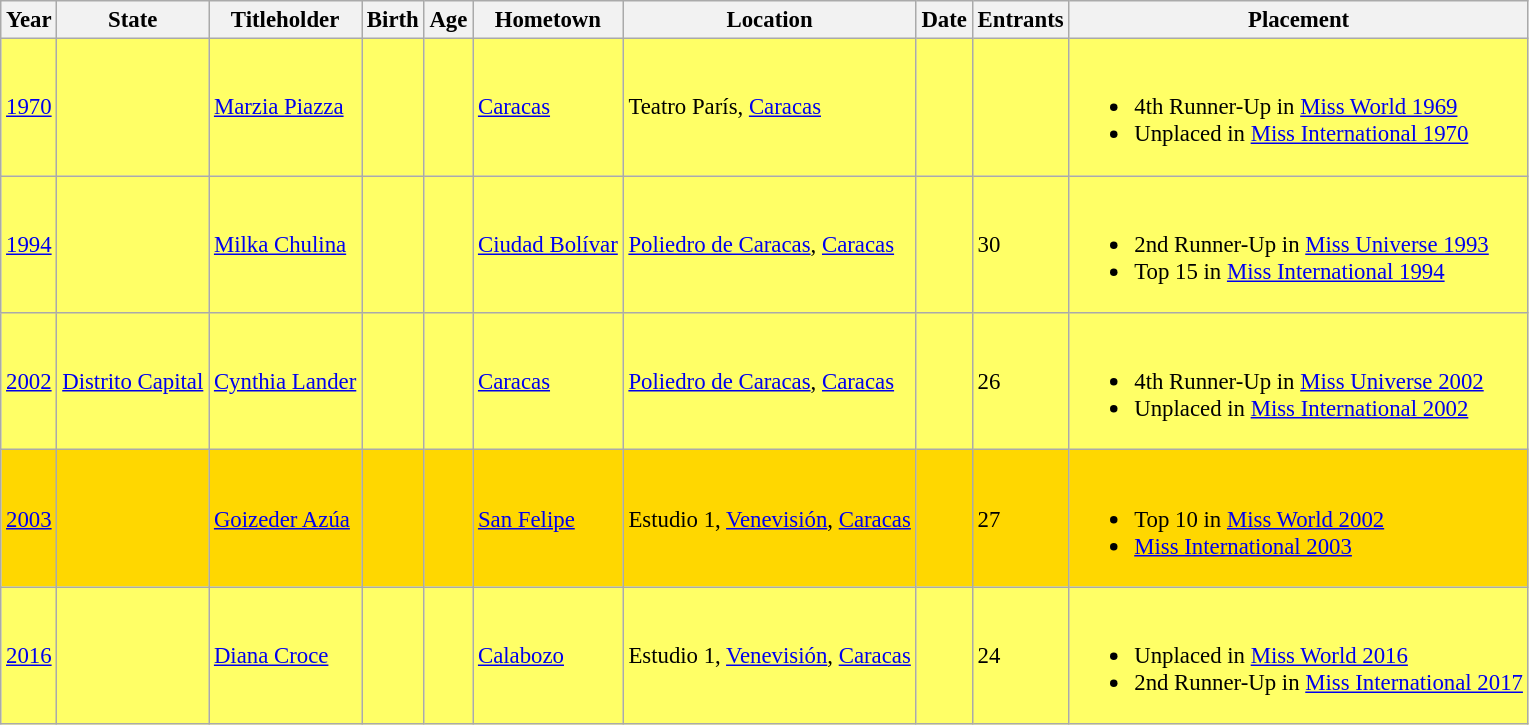<table class="wikitable sortable" style="font-size: 95%;">
<tr>
<th>Year</th>
<th>State</th>
<th>Titleholder</th>
<th>Birth</th>
<th>Age</th>
<th>Hometown</th>
<th>Location</th>
<th>Date</th>
<th>Entrants</th>
<th>Placement</th>
</tr>
<tr style="background-color:#FFFF66;">
<td><a href='#'>1970</a></td>
<td></td>
<td><a href='#'>Marzia Piazza</a></td>
<td></td>
<td></td>
<td><a href='#'>Caracas</a></td>
<td>Teatro París, <a href='#'>Caracas</a></td>
<td></td>
<td></td>
<td><br><ul><li>4th Runner-Up in <a href='#'>Miss World 1969</a></li><li>Unplaced in <a href='#'>Miss International 1970</a></li></ul></td>
</tr>
<tr style="background-color:#FFFF66;">
<td><a href='#'>1994</a></td>
<td></td>
<td><a href='#'>Milka Chulina</a></td>
<td></td>
<td></td>
<td><a href='#'>Ciudad Bolívar</a></td>
<td><a href='#'>Poliedro de Caracas</a>, <a href='#'>Caracas</a></td>
<td></td>
<td>30</td>
<td><br><ul><li>2nd Runner-Up in <a href='#'>Miss Universe 1993</a></li><li>Top 15 in <a href='#'>Miss International 1994</a></li></ul></td>
</tr>
<tr style="background-color:#FFFF66;">
<td><a href='#'>2002</a></td>
<td> <a href='#'>Distrito Capital</a></td>
<td><a href='#'>Cynthia Lander</a></td>
<td></td>
<td></td>
<td><a href='#'>Caracas</a></td>
<td><a href='#'>Poliedro de Caracas</a>, <a href='#'>Caracas</a></td>
<td></td>
<td>26</td>
<td><br><ul><li>4th Runner-Up in <a href='#'>Miss Universe 2002</a></li><li>Unplaced in <a href='#'>Miss International 2002</a></li></ul></td>
</tr>
<tr style="background-color:gold;">
<td><a href='#'>2003</a></td>
<td></td>
<td><a href='#'>Goizeder Azúa</a></td>
<td></td>
<td></td>
<td><a href='#'>San Felipe</a></td>
<td>Estudio 1, <a href='#'>Venevisión</a>, <a href='#'>Caracas</a></td>
<td></td>
<td>27</td>
<td><br><ul><li>Top 10 in <a href='#'>Miss World 2002</a></li><li><a href='#'>Miss International 2003</a></li></ul></td>
</tr>
<tr style="background-color:#FFFF66;">
<td><a href='#'>2016</a></td>
<td></td>
<td><a href='#'>Diana Croce</a></td>
<td></td>
<td></td>
<td><a href='#'>Calabozo</a></td>
<td>Estudio 1, <a href='#'>Venevisión</a>, <a href='#'>Caracas</a></td>
<td></td>
<td>24</td>
<td><br><ul><li>Unplaced in <a href='#'>Miss World 2016</a></li><li>2nd Runner-Up in <a href='#'>Miss International 2017</a></li></ul></td>
</tr>
</table>
